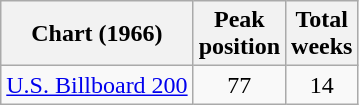<table class="wikitable sortable">
<tr>
<th>Chart (1966)</th>
<th>Peak<br>position</th>
<th>Total<br>weeks</th>
</tr>
<tr>
<td align="left"><a href='#'>U.S. Billboard 200</a></td>
<td style="text-align:center;">77</td>
<td style="text-align:center;">14</td>
</tr>
</table>
